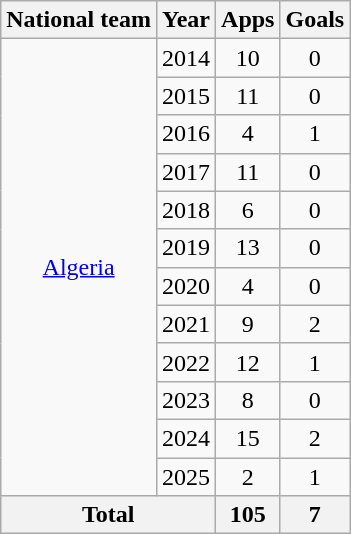<table class="wikitable" style="text-align:center">
<tr>
<th>National team</th>
<th>Year</th>
<th>Apps</th>
<th>Goals</th>
</tr>
<tr>
<td rowspan="12"><a href='#'>Algeria</a></td>
<td>2014</td>
<td>10</td>
<td>0</td>
</tr>
<tr>
<td>2015</td>
<td>11</td>
<td>0</td>
</tr>
<tr>
<td>2016</td>
<td>4</td>
<td>1</td>
</tr>
<tr>
<td>2017</td>
<td>11</td>
<td>0</td>
</tr>
<tr>
<td>2018</td>
<td>6</td>
<td>0</td>
</tr>
<tr>
<td>2019</td>
<td>13</td>
<td>0</td>
</tr>
<tr>
<td>2020</td>
<td>4</td>
<td>0</td>
</tr>
<tr>
<td>2021</td>
<td>9</td>
<td>2</td>
</tr>
<tr>
<td>2022</td>
<td>12</td>
<td>1</td>
</tr>
<tr>
<td>2023</td>
<td>8</td>
<td>0</td>
</tr>
<tr>
<td>2024</td>
<td>15</td>
<td>2</td>
</tr>
<tr>
<td>2025</td>
<td>2</td>
<td>1</td>
</tr>
<tr>
<th colspan="2">Total</th>
<th>105</th>
<th>7</th>
</tr>
</table>
